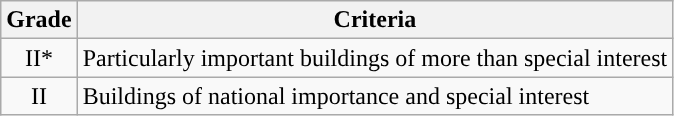<table class="wikitable">
<tr>
<th>Grade</th>
<th>Criteria</th>
</tr>
<tr>
<td align="center" >II*</td>
<td>Particularly important buildings of more than special interest</td>
</tr>
<tr>
<td align="center" >II</td>
<td>Buildings of national importance and special interest</td>
</tr>
</table>
